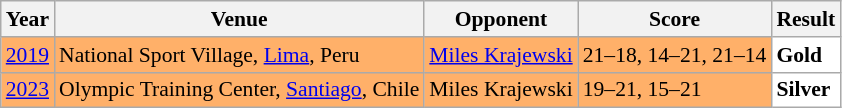<table class="sortable wikitable" style="font-size: 90%;">
<tr>
<th>Year</th>
<th>Venue</th>
<th>Opponent</th>
<th>Score</th>
<th>Result</th>
</tr>
<tr style="background:#FFB069">
<td align="center"><a href='#'>2019</a></td>
<td align="left">National Sport Village, <a href='#'>Lima</a>, Peru</td>
<td align="left"> <a href='#'>Miles Krajewski</a></td>
<td align="left">21–18, 14–21, 21–14</td>
<td style="text-align:left; background:white"> <strong>Gold</strong></td>
</tr>
<tr style="background:#FFB069">
<td align="center"><a href='#'>2023</a></td>
<td align="left">Olympic Training Center, <a href='#'>Santiago</a>, Chile</td>
<td align="left"> Miles Krajewski</td>
<td align="left">19–21, 15–21</td>
<td style="text-align:left; background:white"> <strong>Silver</strong></td>
</tr>
</table>
